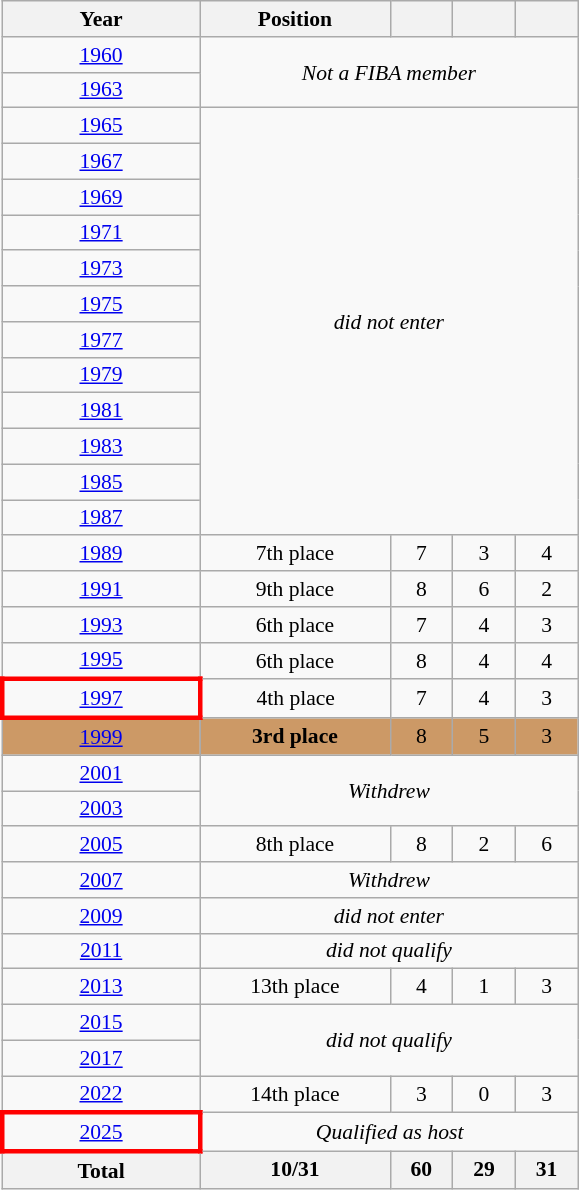<table class="wikitable" style="text-align: center;font-size:90%;">
<tr>
<th width=125>Year</th>
<th width=120>Position</th>
<th width=35></th>
<th width=35></th>
<th width=35></th>
</tr>
<tr>
<td> <a href='#'>1960</a></td>
<td rowspan=2 colspan=4><em>Not a FIBA member</em></td>
</tr>
<tr>
<td> <a href='#'>1963</a></td>
</tr>
<tr>
<td> <a href='#'>1965</a></td>
<td rowspan=12 colspan=4><em>did not enter</em></td>
</tr>
<tr>
<td> <a href='#'>1967</a></td>
</tr>
<tr>
<td> <a href='#'>1969</a></td>
</tr>
<tr>
<td> <a href='#'>1971</a></td>
</tr>
<tr>
<td> <a href='#'>1973</a></td>
</tr>
<tr>
<td> <a href='#'>1975</a></td>
</tr>
<tr>
<td> <a href='#'>1977</a></td>
</tr>
<tr>
<td> <a href='#'>1979</a></td>
</tr>
<tr>
<td> <a href='#'>1981</a></td>
</tr>
<tr>
<td> <a href='#'>1983</a></td>
</tr>
<tr>
<td> <a href='#'>1985</a></td>
</tr>
<tr>
<td> <a href='#'>1987</a></td>
</tr>
<tr>
<td> <a href='#'>1989</a></td>
<td>7th place</td>
<td>7</td>
<td>3</td>
<td>4</td>
</tr>
<tr>
<td> <a href='#'>1991</a></td>
<td>9th place</td>
<td>8</td>
<td>6</td>
<td>2</td>
</tr>
<tr>
<td> <a href='#'>1993</a></td>
<td>6th place</td>
<td>7</td>
<td>4</td>
<td>3</td>
</tr>
<tr>
<td> <a href='#'>1995</a></td>
<td>6th place</td>
<td>8</td>
<td>4</td>
<td>4</td>
</tr>
<tr>
<td style="border: 3px solid red"> <a href='#'>1997</a></td>
<td>4th place</td>
<td>7</td>
<td>4</td>
<td>3</td>
</tr>
<tr bgcolor=#cc9966>
<td> <a href='#'>1999</a></td>
<td><strong>3rd place</strong></td>
<td>8</td>
<td>5</td>
<td>3</td>
</tr>
<tr>
<td> <a href='#'>2001</a></td>
<td rowspan=2 colspan=4><em>Withdrew</em></td>
</tr>
<tr>
<td> <a href='#'>2003</a></td>
</tr>
<tr>
<td> <a href='#'>2005</a></td>
<td>8th place</td>
<td>8</td>
<td>2</td>
<td>6</td>
</tr>
<tr>
<td> <a href='#'>2007</a></td>
<td colspan=4><em>Withdrew</em></td>
</tr>
<tr>
<td> <a href='#'>2009</a></td>
<td colspan=4><em>did not enter</em></td>
</tr>
<tr>
<td> <a href='#'>2011</a></td>
<td colspan=4><em>did not qualify</em></td>
</tr>
<tr>
<td> <a href='#'>2013</a></td>
<td>13th place</td>
<td>4</td>
<td>1</td>
<td>3</td>
</tr>
<tr>
<td> <a href='#'>2015</a></td>
<td rowspan=2 colspan=4><em>did not qualify</em></td>
</tr>
<tr>
<td> <a href='#'>2017</a></td>
</tr>
<tr>
<td> <a href='#'>2022</a></td>
<td>14th place</td>
<td>3</td>
<td>0</td>
<td>3</td>
</tr>
<tr>
<td style="border: 3px solid red"> <a href='#'>2025</a></td>
<td colspan=4><em>Qualified as host</em></td>
</tr>
<tr>
<th>Total</th>
<th>10/31</th>
<th>60</th>
<th>29</th>
<th>31</th>
</tr>
</table>
